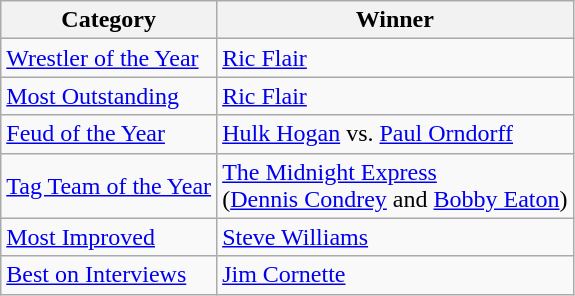<table class="wikitable">
<tr>
<th>Category</th>
<th>Winner</th>
</tr>
<tr>
<td><a href='#'>Wrestler of the Year</a></td>
<td><a href='#'>Ric Flair</a></td>
</tr>
<tr>
<td><a href='#'>Most Outstanding</a></td>
<td><a href='#'>Ric Flair</a></td>
</tr>
<tr>
<td><a href='#'>Feud of the Year</a></td>
<td><a href='#'>Hulk Hogan</a> vs. <a href='#'>Paul Orndorff</a></td>
</tr>
<tr>
<td><a href='#'>Tag Team of the Year</a></td>
<td><a href='#'>The Midnight Express</a><br>(<a href='#'>Dennis Condrey</a> and <a href='#'>Bobby Eaton</a>)</td>
</tr>
<tr>
<td><a href='#'>Most Improved</a></td>
<td><a href='#'>Steve Williams</a></td>
</tr>
<tr>
<td><a href='#'>Best on Interviews</a></td>
<td><a href='#'>Jim Cornette</a></td>
</tr>
</table>
